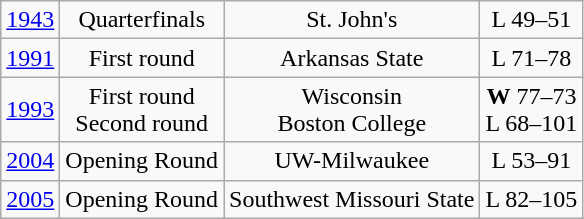<table class="wikitable">
<tr align="center">
<td><a href='#'>1943</a></td>
<td>Quarterfinals</td>
<td>St. John's</td>
<td>L 49–51</td>
</tr>
<tr align="center">
<td><a href='#'>1991</a></td>
<td>First round</td>
<td>Arkansas State</td>
<td>L 71–78</td>
</tr>
<tr align="center">
<td><a href='#'>1993</a></td>
<td>First round<br>Second round</td>
<td>Wisconsin<br>Boston College</td>
<td><strong>W</strong> 77–73<br>L 68–101</td>
</tr>
<tr align="center">
<td><a href='#'>2004</a></td>
<td>Opening Round</td>
<td>UW-Milwaukee</td>
<td>L 53–91</td>
</tr>
<tr align="center">
<td><a href='#'>2005</a></td>
<td>Opening Round</td>
<td>Southwest Missouri State</td>
<td>L 82–105</td>
</tr>
</table>
